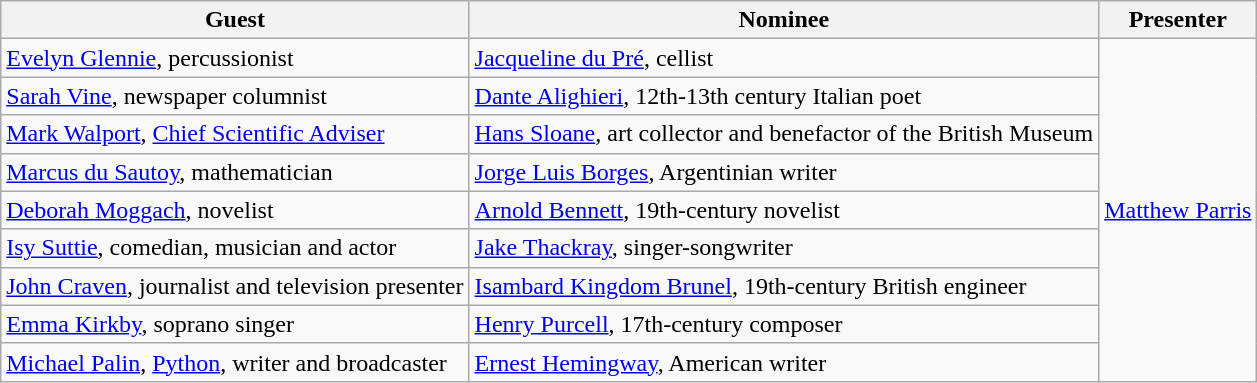<table class="wikitable">
<tr>
<th>Guest</th>
<th>Nominee</th>
<th>Presenter</th>
</tr>
<tr>
<td><a href='#'>Evelyn Glennie</a>, percussionist</td>
<td><a href='#'>Jacqueline du Pré</a>, cellist</td>
<td rowspan="9"><a href='#'>Matthew Parris</a></td>
</tr>
<tr>
<td><a href='#'>Sarah Vine</a>, newspaper columnist</td>
<td><a href='#'>Dante Alighieri</a>, 12th-13th century Italian poet</td>
</tr>
<tr>
<td><a href='#'>Mark Walport</a>, <a href='#'>Chief Scientific Adviser</a></td>
<td><a href='#'>Hans Sloane</a>, art collector and benefactor of the British Museum</td>
</tr>
<tr>
<td><a href='#'>Marcus du Sautoy</a>, mathematician</td>
<td><a href='#'>Jorge Luis Borges</a>, Argentinian writer</td>
</tr>
<tr>
<td><a href='#'>Deborah Moggach</a>, novelist</td>
<td><a href='#'>Arnold Bennett</a>, 19th-century novelist</td>
</tr>
<tr>
<td><a href='#'>Isy Suttie</a>, comedian, musician and actor</td>
<td><a href='#'>Jake Thackray</a>, singer-songwriter</td>
</tr>
<tr>
<td><a href='#'>John Craven</a>, journalist and television presenter</td>
<td><a href='#'>Isambard Kingdom Brunel</a>, 19th-century British engineer</td>
</tr>
<tr>
<td><a href='#'>Emma Kirkby</a>, soprano singer</td>
<td><a href='#'>Henry Purcell</a>, 17th-century composer</td>
</tr>
<tr>
<td><a href='#'>Michael Palin</a>, <a href='#'>Python</a>, writer and broadcaster</td>
<td><a href='#'>Ernest Hemingway</a>, American writer</td>
</tr>
</table>
